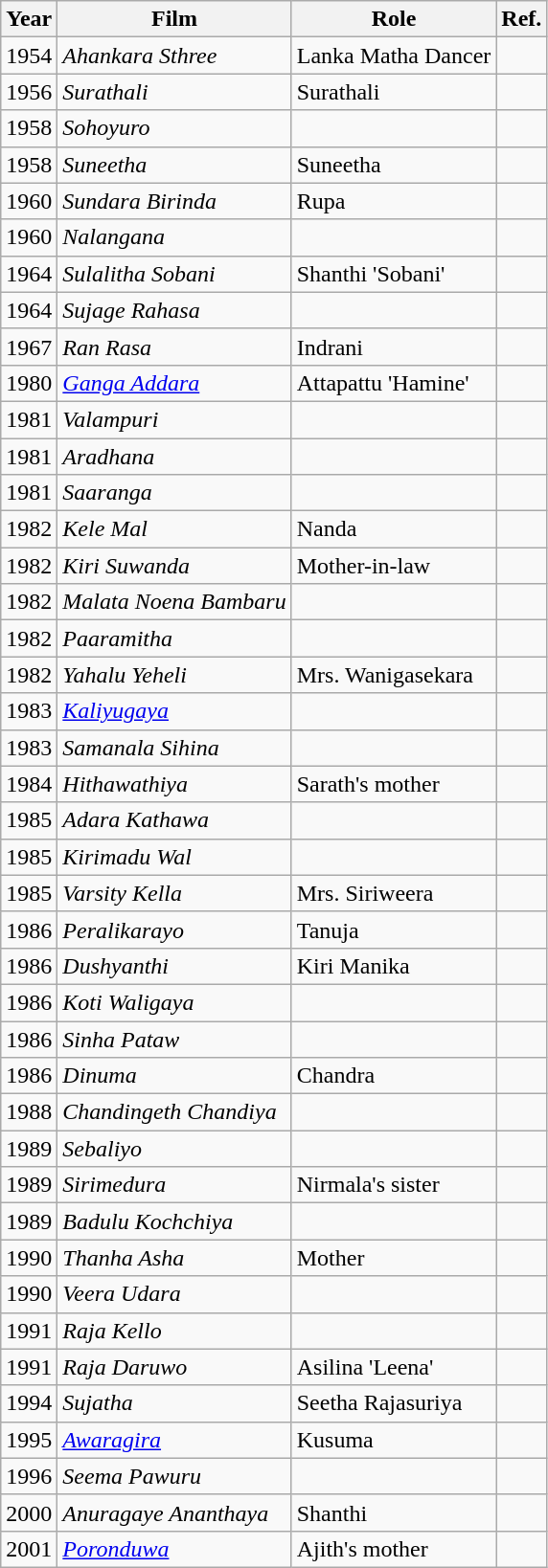<table class="wikitable">
<tr>
<th>Year</th>
<th>Film</th>
<th>Role</th>
<th>Ref.</th>
</tr>
<tr>
<td>1954</td>
<td><em>Ahankara Sthree</em></td>
<td>Lanka Matha Dancer</td>
<td></td>
</tr>
<tr>
<td>1956</td>
<td><em>Surathali</em></td>
<td>Surathali</td>
<td></td>
</tr>
<tr>
<td>1958</td>
<td><em>Sohoyuro</em></td>
<td></td>
<td></td>
</tr>
<tr>
<td>1958</td>
<td><em>Suneetha</em></td>
<td>Suneetha</td>
<td></td>
</tr>
<tr>
<td>1960</td>
<td><em>Sundara Birinda</em></td>
<td>Rupa</td>
<td></td>
</tr>
<tr>
<td>1960</td>
<td><em>Nalangana</em></td>
<td></td>
<td></td>
</tr>
<tr>
<td>1964</td>
<td><em>Sulalitha Sobani</em></td>
<td>Shanthi 'Sobani'</td>
<td></td>
</tr>
<tr>
<td>1964</td>
<td><em>Sujage Rahasa</em></td>
<td></td>
<td></td>
</tr>
<tr>
<td>1967</td>
<td><em>Ran Rasa</em></td>
<td>Indrani</td>
<td></td>
</tr>
<tr>
<td>1980</td>
<td><em><a href='#'>Ganga Addara</a></em></td>
<td>Attapattu 'Hamine'</td>
<td></td>
</tr>
<tr>
<td>1981</td>
<td><em>Valampuri</em></td>
<td></td>
<td></td>
</tr>
<tr>
<td>1981</td>
<td><em>Aradhana</em></td>
<td></td>
<td></td>
</tr>
<tr>
<td>1981</td>
<td><em>Saaranga</em></td>
<td></td>
<td></td>
</tr>
<tr>
<td>1982</td>
<td><em>Kele Mal</em></td>
<td>Nanda</td>
<td></td>
</tr>
<tr>
<td>1982</td>
<td><em>Kiri Suwanda</em></td>
<td>Mother-in-law</td>
<td></td>
</tr>
<tr>
<td>1982</td>
<td><em>Malata Noena Bambaru</em></td>
<td></td>
<td></td>
</tr>
<tr>
<td>1982</td>
<td><em>Paaramitha</em></td>
<td></td>
<td></td>
</tr>
<tr>
<td>1982</td>
<td><em>Yahalu Yeheli</em></td>
<td>Mrs. Wanigasekara</td>
<td></td>
</tr>
<tr>
<td>1983</td>
<td><em><a href='#'>Kaliyugaya</a></em></td>
<td></td>
<td></td>
</tr>
<tr>
<td>1983</td>
<td><em>Samanala Sihina</em></td>
<td></td>
<td></td>
</tr>
<tr>
<td>1984</td>
<td><em>Hithawathiya</em></td>
<td>Sarath's mother</td>
<td></td>
</tr>
<tr>
<td>1985</td>
<td><em>Adara Kathawa</em></td>
<td></td>
<td></td>
</tr>
<tr>
<td>1985</td>
<td><em>Kirimadu Wal</em></td>
<td></td>
<td></td>
</tr>
<tr>
<td>1985</td>
<td><em>Varsity Kella</em></td>
<td>Mrs. Siriweera</td>
<td></td>
</tr>
<tr>
<td>1986</td>
<td><em>Peralikarayo</em></td>
<td>Tanuja</td>
<td></td>
</tr>
<tr>
<td>1986</td>
<td><em>Dushyanthi</em></td>
<td>Kiri Manika</td>
<td></td>
</tr>
<tr>
<td>1986</td>
<td><em>Koti Waligaya</em></td>
<td></td>
<td></td>
</tr>
<tr>
<td>1986</td>
<td><em>Sinha Pataw</em></td>
<td></td>
<td></td>
</tr>
<tr>
<td>1986</td>
<td><em>Dinuma</em></td>
<td>Chandra</td>
<td></td>
</tr>
<tr>
<td>1988</td>
<td><em>Chandingeth Chandiya</em></td>
<td></td>
<td></td>
</tr>
<tr>
<td>1989</td>
<td><em>Sebaliyo</em></td>
<td></td>
<td></td>
</tr>
<tr>
<td>1989</td>
<td><em>Sirimedura</em></td>
<td>Nirmala's sister</td>
<td></td>
</tr>
<tr>
<td>1989</td>
<td><em>Badulu Kochchiya</em></td>
<td></td>
<td></td>
</tr>
<tr>
<td>1990</td>
<td><em>Thanha Asha</em></td>
<td>Mother</td>
<td></td>
</tr>
<tr>
<td>1990</td>
<td><em>Veera Udara</em></td>
<td></td>
<td></td>
</tr>
<tr>
<td>1991</td>
<td><em>Raja Kello</em></td>
<td></td>
<td></td>
</tr>
<tr>
<td>1991</td>
<td><em>Raja Daruwo</em></td>
<td>Asilina 'Leena'</td>
<td></td>
</tr>
<tr>
<td>1994</td>
<td><em>Sujatha</em></td>
<td>Seetha Rajasuriya</td>
<td></td>
</tr>
<tr>
<td>1995</td>
<td><em><a href='#'>Awaragira</a></em></td>
<td>Kusuma</td>
<td></td>
</tr>
<tr>
<td>1996</td>
<td><em>Seema Pawuru</em></td>
<td></td>
<td></td>
</tr>
<tr>
<td>2000</td>
<td><em>Anuragaye Ananthaya</em></td>
<td>Shanthi</td>
<td></td>
</tr>
<tr>
<td>2001</td>
<td><em><a href='#'>Poronduwa</a></em></td>
<td>Ajith's mother</td>
<td></td>
</tr>
</table>
